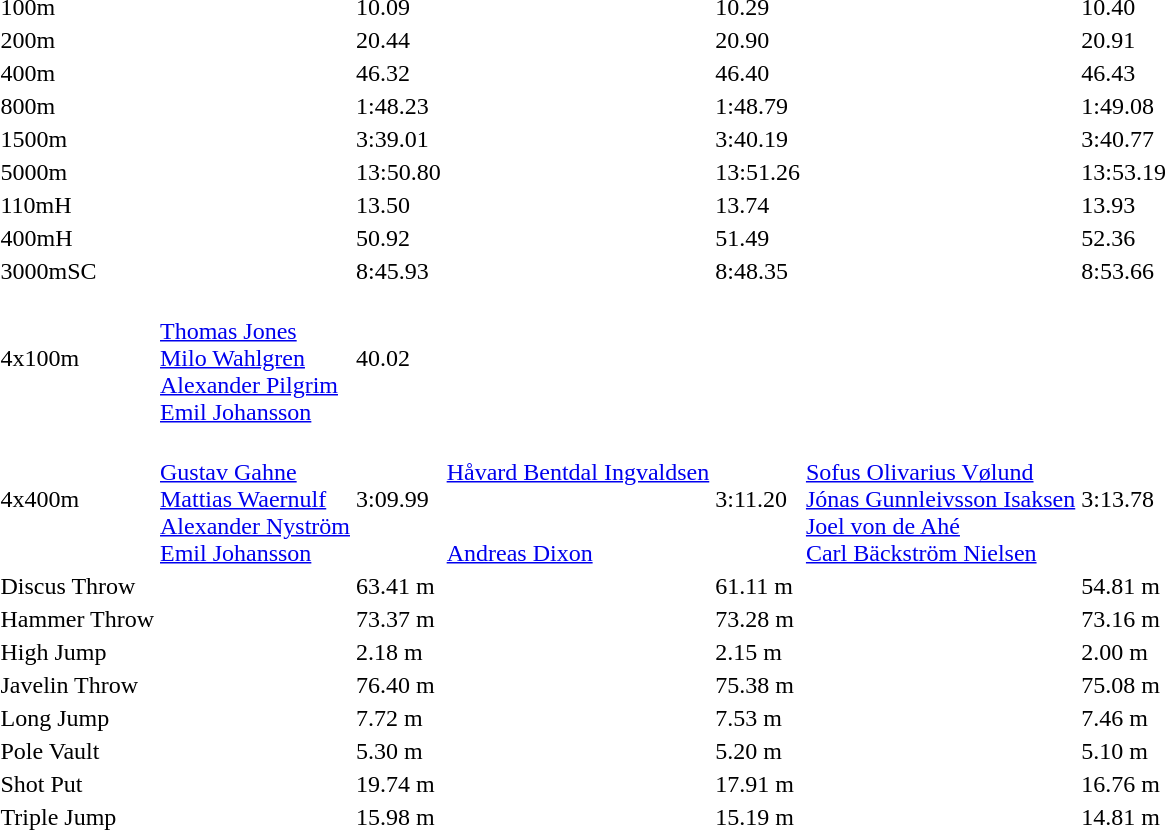<table>
<tr>
<td>100m</td>
<td></td>
<td>10.09</td>
<td></td>
<td>10.29</td>
<td></td>
<td>10.40</td>
</tr>
<tr>
<td>200m</td>
<td></td>
<td>20.44</td>
<td></td>
<td>20.90</td>
<td></td>
<td>20.91 </td>
</tr>
<tr>
<td>400m</td>
<td></td>
<td>46.32</td>
<td></td>
<td>46.40</td>
<td></td>
<td>46.43</td>
</tr>
<tr>
<td>800m</td>
<td></td>
<td>1:48.23</td>
<td></td>
<td>1:48.79</td>
<td></td>
<td>1:49.08</td>
</tr>
<tr>
<td>1500m</td>
<td></td>
<td>3:39.01</td>
<td></td>
<td>3:40.19</td>
<td></td>
<td>3:40.77</td>
</tr>
<tr>
<td>5000m</td>
<td></td>
<td>13:50.80</td>
<td></td>
<td>13:51.26</td>
<td></td>
<td>13:53.19</td>
</tr>
<tr>
<td>110mH</td>
<td></td>
<td>13.50</td>
<td></td>
<td>13.74</td>
<td></td>
<td>13.93</td>
</tr>
<tr>
<td>400mH</td>
<td></td>
<td>50.92</td>
<td></td>
<td>51.49</td>
<td></td>
<td>52.36</td>
</tr>
<tr>
<td>3000mSC</td>
<td></td>
<td>8:45.93</td>
<td></td>
<td>8:48.35</td>
<td></td>
<td>8:53.66</td>
</tr>
<tr>
<td>4x100m</td>
<td><br><a href='#'>Thomas Jones</a><br><a href='#'>Milo Wahlgren</a><br><a href='#'>Alexander Pilgrim</a><br><a href='#'>Emil Johansson</a></td>
<td>40.02</td>
</tr>
<tr>
<td>4x400m</td>
<td><br><a href='#'>Gustav Gahne</a><br><a href='#'>Mattias Waernulf</a><br><a href='#'>Alexander Nyström</a><br><a href='#'>Emil Johansson</a></td>
<td>3:09.99</td>
<td><br><a href='#'>Håvard Bentdal Ingvaldsen</a><br><br><br><a href='#'>Andreas Dixon</a></td>
<td>3:11.20</td>
<td><br><a href='#'>Sofus Olivarius Vølund</a><br><a href='#'>Jónas Gunnleivsson Isaksen</a><br><a href='#'>Joel von de Ahé</a><br><a href='#'>Carl Bäckström Nielsen</a></td>
<td>3:13.78</td>
</tr>
<tr>
<td>Discus Throw</td>
<td></td>
<td>63.41 m</td>
<td></td>
<td>61.11 m</td>
<td></td>
<td>54.81 m</td>
</tr>
<tr>
<td>Hammer Throw</td>
<td></td>
<td>73.37 m</td>
<td></td>
<td>73.28 m</td>
<td></td>
<td>73.16 m</td>
</tr>
<tr>
<td>High Jump</td>
<td></td>
<td>2.18 m</td>
<td></td>
<td>2.15 m</td>
<td></td>
<td>2.00 m</td>
</tr>
<tr>
<td>Javelin Throw</td>
<td></td>
<td>76.40 m</td>
<td></td>
<td>75.38 m</td>
<td></td>
<td>75.08 m</td>
</tr>
<tr>
<td>Long Jump</td>
<td></td>
<td>7.72 m</td>
<td></td>
<td>7.53 m</td>
<td></td>
<td>7.46 m</td>
</tr>
<tr>
<td>Pole Vault</td>
<td></td>
<td>5.30 m</td>
<td></td>
<td>5.20 m</td>
<td></td>
<td>5.10 m</td>
</tr>
<tr>
<td>Shot Put</td>
<td></td>
<td>19.74 m</td>
<td></td>
<td>17.91 m</td>
<td></td>
<td>16.76 m</td>
</tr>
<tr>
<td>Triple Jump</td>
<td></td>
<td>15.98 m</td>
<td></td>
<td>15.19 m</td>
<td></td>
<td>14.81 m</td>
</tr>
</table>
